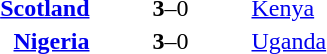<table>
<tr>
<th width=200></th>
<th width=100></th>
<th width=200></th>
</tr>
<tr>
<td align=right><strong><a href='#'>Scotland</a> </strong></td>
<td align=center><strong>3</strong>–0</td>
<td> <a href='#'>Kenya</a></td>
</tr>
<tr>
<td align=right><strong><a href='#'>Nigeria</a> </strong></td>
<td align=center><strong>3</strong>–0</td>
<td> <a href='#'>Uganda</a></td>
</tr>
</table>
